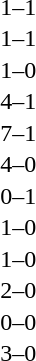<table cellspacing=1 width=70%>
<tr>
<th width=25%></th>
<th width=30%></th>
<th width=15%></th>
<th width=30%></th>
</tr>
<tr>
<td></td>
<td align=right></td>
<td align=center>1–1</td>
<td></td>
</tr>
<tr>
<td></td>
<td align=right></td>
<td align=center>1–1</td>
<td></td>
</tr>
<tr>
<td></td>
<td align=right></td>
<td align=center>1–0</td>
<td></td>
</tr>
<tr>
<td></td>
<td align=right></td>
<td align=center>4–1</td>
<td></td>
</tr>
<tr>
<td></td>
<td align=right></td>
<td align=center>7–1</td>
<td></td>
</tr>
<tr>
<td></td>
<td align=right></td>
<td align=center>4–0</td>
<td></td>
</tr>
<tr>
<td></td>
<td align=right></td>
<td align=center>0–1</td>
<td></td>
</tr>
<tr>
<td></td>
<td align=right></td>
<td align=center>1–0</td>
<td></td>
</tr>
<tr>
<td></td>
<td align=right></td>
<td align=center>1–0</td>
<td></td>
</tr>
<tr>
<td></td>
<td align=right></td>
<td align=center>2–0</td>
<td></td>
</tr>
<tr>
<td></td>
<td align=right></td>
<td align=center>0–0</td>
<td></td>
</tr>
<tr>
<td></td>
<td align=right></td>
<td align=center>3–0</td>
<td></td>
</tr>
</table>
